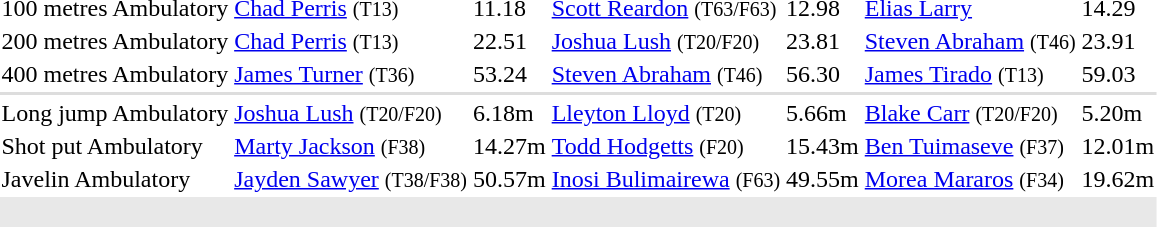<table>
<tr>
<td>100 metres Ambulatory</td>
<td align=left><a href='#'>Chad Perris</a> <small>(T13)</small><br> </td>
<td>11.18</td>
<td align=left><a href='#'>Scott Reardon</a> <small>(T63/F63)</small><br> </td>
<td>12.98</td>
<td align=left><a href='#'>Elias Larry</a> <small></small><br> </td>
<td>14.29</td>
</tr>
<tr>
<td>200 metres Ambulatory</td>
<td align=left><a href='#'>Chad Perris</a> <small>(T13)</small><br> </td>
<td>22.51</td>
<td align=left><a href='#'>Joshua Lush</a> <small>(T20/F20)</small><br> </td>
<td>23.81</td>
<td align=left><a href='#'>Steven Abraham</a> <small>(T46)</small><br> </td>
<td>23.91</td>
</tr>
<tr>
<td>400 metres Ambulatory</td>
<td align=left><a href='#'>James Turner</a> <small>(T36)</small><br> </td>
<td>53.24</td>
<td align=left><a href='#'>Steven Abraham</a> <small>(T46)</small><br> </td>
<td>56.30</td>
<td align=left><a href='#'>James Tirado</a> <small>(T13)</small><br> </td>
<td>59.03</td>
</tr>
<tr bgcolor=#DDDDDD>
<td colspan=8></td>
</tr>
<tr>
<td>Long jump Ambulatory</td>
<td align=left><a href='#'>Joshua Lush</a> <small>(T20/F20)</small><br> </td>
<td>6.18m</td>
<td align=left><a href='#'>Lleyton Lloyd</a> <small>(T20)</small><br> </td>
<td>5.66m</td>
<td align=left><a href='#'>Blake Carr</a> <small>(T20/F20)</small><br> </td>
<td>5.20m</td>
</tr>
<tr>
<td>Shot put Ambulatory</td>
<td align=left><a href='#'>Marty Jackson</a> <small>(F38)</small><br> </td>
<td>14.27m</td>
<td align=left><a href='#'>Todd Hodgetts</a> <small>(F20)</small><br> </td>
<td>15.43m</td>
<td align=left><a href='#'>Ben Tuimaseve</a> <small>(F37)</small><br> </td>
<td>12.01m</td>
</tr>
<tr>
<td>Javelin Ambulatory</td>
<td align=left><a href='#'>Jayden Sawyer</a> <small>(T38/F38)</small><br> </td>
<td>50.57m</td>
<td align=left><a href='#'>Inosi Bulimairewa</a> <small>(F63)</small><br> </td>
<td>49.55m</td>
<td align=left><a href='#'>Morea Mararos</a> <small>(F34)</small><br> </td>
<td>19.62m</td>
</tr>
<tr style="background:#e8e8e8;">
<td colspan=7><br></td>
</tr>
</table>
